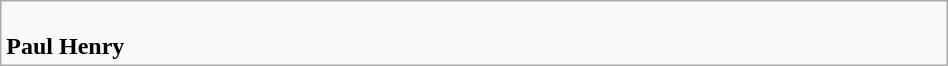<table class=wikitable width="50%">
<tr>
<td valign="top" width="50%"><br>
<strong>Paul Henry</strong></td>
</tr>
</table>
